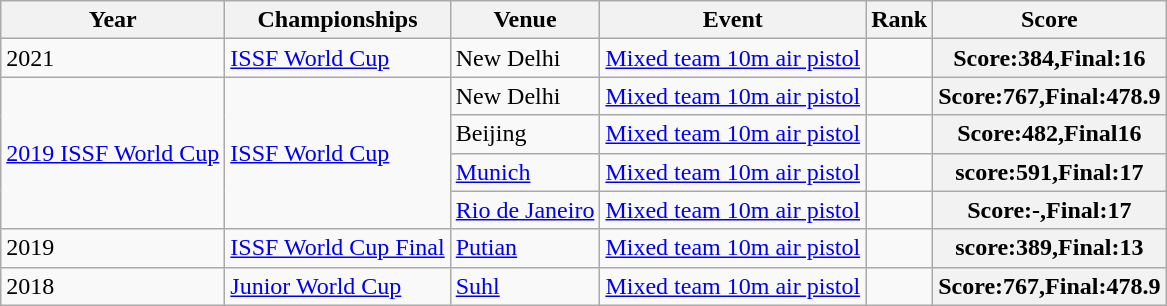<table class="wikitable sortable mw-collapsible">
<tr>
<th>Year</th>
<th>Championships</th>
<th>Venue</th>
<th>Event</th>
<th>Rank</th>
<th>Score</th>
</tr>
<tr>
<td rowspan="1">2021</td>
<td rowspan="1"><a href='#'>ISSF World Cup</a></td>
<td>New Delhi</td>
<td><a href='#'>Mixed team 10m air pistol</a></td>
<td></td>
<th>Score:384,Final:16</th>
</tr>
<tr>
<td rowspan="4"><a href='#'>2019 ISSF World Cup</a></td>
<td rowspan="4"><a href='#'>ISSF World Cup</a></td>
<td>New Delhi</td>
<td><a href='#'>Mixed team 10m air pistol</a></td>
<td></td>
<th>Score:767,Final:478.9</th>
</tr>
<tr>
<td>Beijing</td>
<td><a href='#'>Mixed team 10m air pistol</a></td>
<td></td>
<th>Score:482,Final16</th>
</tr>
<tr>
<td><a href='#'>Munich</a></td>
<td><a href='#'>Mixed team 10m air pistol</a></td>
<td></td>
<th>score:591,Final:17</th>
</tr>
<tr>
<td><a href='#'>Rio de Janeiro</a></td>
<td><a href='#'>Mixed team 10m air pistol</a></td>
<td></td>
<th>Score:-,Final:17</th>
</tr>
<tr>
<td>2019</td>
<td><a href='#'>ISSF World Cup Final</a></td>
<td><a href='#'>Putian</a></td>
<td><a href='#'>Mixed team 10m air pistol</a></td>
<td></td>
<th>score:389,Final:13</th>
</tr>
<tr>
<td>2018</td>
<td><a href='#'>Junior World Cup</a></td>
<td><a href='#'>Suhl</a></td>
<td><a href='#'>Mixed team 10m air pistol</a></td>
<td></td>
<th>Score:767,Final:478.9</th>
</tr>
</table>
